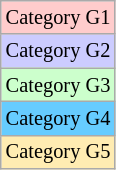<table class="sortable wikitable" style="font-size:85%">
<tr bgcolor="#ffcccc">
<td>Category G1</td>
</tr>
<tr bgcolor="#ccccff">
<td>Category G2</td>
</tr>
<tr bgcolor="#CCFFCC">
<td>Category G3</td>
</tr>
<tr bgcolor="#66CCFF">
<td>Category G4</td>
</tr>
<tr bgcolor="#ffecb2">
<td>Category G5</td>
</tr>
</table>
